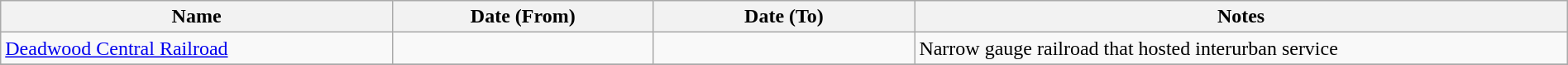<table class="wikitable sortable" width=100%>
<tr>
<th width=15%>Name</th>
<th width=10%>Date (From)</th>
<th width=10%>Date (To)</th>
<th class="unsortable" width=25%>Notes</th>
</tr>
<tr>
<td><a href='#'>Deadwood Central Railroad</a></td>
<td></td>
<td></td>
<td>Narrow gauge railroad that hosted interurban service</td>
</tr>
<tr>
</tr>
</table>
